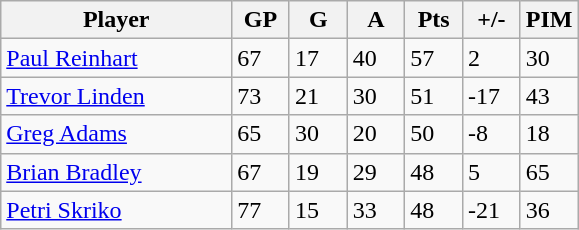<table class="wikitable">
<tr>
<th bgcolor="#DDDDFF" width="40%">Player</th>
<th bgcolor="#DDDDFF" width="10%">GP</th>
<th bgcolor="#DDDDFF" width="10%">G</th>
<th bgcolor="#DDDDFF" width="10%">A</th>
<th bgcolor="#DDDDFF" width="10%">Pts</th>
<th bgcolor="#DDDDFF" width="10%">+/-</th>
<th bgcolor="#DDDDFF" width="10%">PIM</th>
</tr>
<tr>
<td><a href='#'>Paul Reinhart</a></td>
<td>67</td>
<td>17</td>
<td>40</td>
<td>57</td>
<td>2</td>
<td>30</td>
</tr>
<tr>
<td><a href='#'>Trevor Linden</a></td>
<td>73</td>
<td>21</td>
<td>30</td>
<td>51</td>
<td>-17</td>
<td>43</td>
</tr>
<tr>
<td><a href='#'>Greg Adams</a></td>
<td>65</td>
<td>30</td>
<td>20</td>
<td>50</td>
<td>-8</td>
<td>18</td>
</tr>
<tr>
<td><a href='#'>Brian Bradley</a></td>
<td>67</td>
<td>19</td>
<td>29</td>
<td>48</td>
<td>5</td>
<td>65</td>
</tr>
<tr>
<td><a href='#'>Petri Skriko</a></td>
<td>77</td>
<td>15</td>
<td>33</td>
<td>48</td>
<td>-21</td>
<td>36</td>
</tr>
</table>
